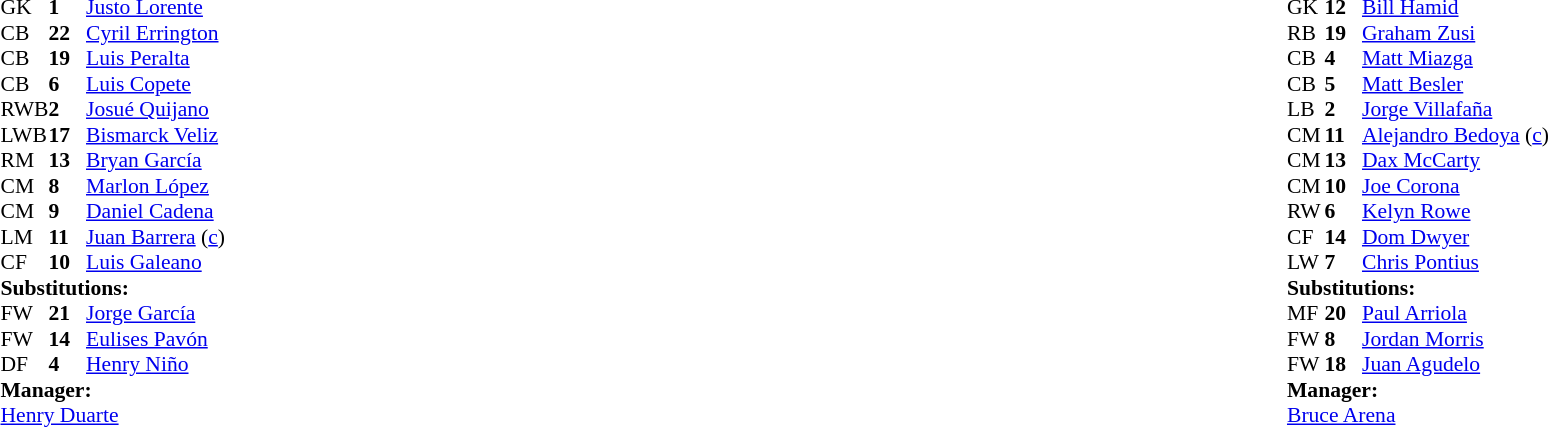<table width="100%">
<tr>
<td valign="top" width="40%"><br><table style="font-size:90%" cellspacing="0" cellpadding="0">
<tr>
<th width=25></th>
<th width=25></th>
</tr>
<tr>
<td>GK</td>
<td><strong>1</strong></td>
<td><a href='#'>Justo Lorente</a></td>
</tr>
<tr>
<td>CB</td>
<td><strong>22</strong></td>
<td><a href='#'>Cyril Errington</a></td>
</tr>
<tr>
<td>CB</td>
<td><strong>19</strong></td>
<td><a href='#'>Luis Peralta</a></td>
<td></td>
<td></td>
</tr>
<tr>
<td>CB</td>
<td><strong>6</strong></td>
<td><a href='#'>Luis Copete</a></td>
<td></td>
</tr>
<tr>
<td>RWB</td>
<td><strong>2</strong></td>
<td><a href='#'>Josué Quijano</a></td>
</tr>
<tr>
<td>LWB</td>
<td><strong>17</strong></td>
<td><a href='#'>Bismarck Veliz</a></td>
<td></td>
<td></td>
</tr>
<tr>
<td>RM</td>
<td><strong>13</strong></td>
<td><a href='#'>Bryan García</a></td>
<td></td>
<td></td>
</tr>
<tr>
<td>CM</td>
<td><strong>8</strong></td>
<td><a href='#'>Marlon López</a></td>
<td></td>
</tr>
<tr>
<td>CM</td>
<td><strong>9</strong></td>
<td><a href='#'>Daniel Cadena</a></td>
</tr>
<tr>
<td>LM</td>
<td><strong>11</strong></td>
<td><a href='#'>Juan Barrera</a> (<a href='#'>c</a>)</td>
</tr>
<tr>
<td>CF</td>
<td><strong>10</strong></td>
<td><a href='#'>Luis Galeano</a></td>
</tr>
<tr>
<td colspan=3><strong>Substitutions:</strong></td>
</tr>
<tr>
<td>FW</td>
<td><strong>21</strong></td>
<td><a href='#'>Jorge García</a></td>
<td></td>
<td></td>
</tr>
<tr>
<td>FW</td>
<td><strong>14</strong></td>
<td><a href='#'>Eulises Pavón</a></td>
<td></td>
<td></td>
</tr>
<tr>
<td>DF</td>
<td><strong>4</strong></td>
<td><a href='#'>Henry Niño</a></td>
<td></td>
<td></td>
</tr>
<tr>
<td colspan=3><strong>Manager:</strong></td>
</tr>
<tr>
<td colspan=3> <a href='#'>Henry Duarte</a></td>
</tr>
</table>
</td>
<td valign="top"></td>
<td valign="top" width="50%"><br><table style="font-size:90%; margin:auto" cellspacing="0" cellpadding="0">
<tr>
<th width=25></th>
<th width=25></th>
</tr>
<tr>
<td>GK</td>
<td><strong>12</strong></td>
<td><a href='#'>Bill Hamid</a></td>
</tr>
<tr>
<td>RB</td>
<td><strong>19</strong></td>
<td><a href='#'>Graham Zusi</a></td>
</tr>
<tr>
<td>CB</td>
<td><strong>4</strong></td>
<td><a href='#'>Matt Miazga</a></td>
</tr>
<tr>
<td>CB</td>
<td><strong>5</strong></td>
<td><a href='#'>Matt Besler</a></td>
</tr>
<tr>
<td>LB</td>
<td><strong>2</strong></td>
<td><a href='#'>Jorge Villafaña</a></td>
</tr>
<tr>
<td>CM</td>
<td><strong>11</strong></td>
<td><a href='#'>Alejandro Bedoya</a> (<a href='#'>c</a>)</td>
</tr>
<tr>
<td>CM</td>
<td><strong>13</strong></td>
<td><a href='#'>Dax McCarty</a></td>
</tr>
<tr>
<td>CM</td>
<td><strong>10</strong></td>
<td><a href='#'>Joe Corona</a></td>
<td></td>
<td></td>
</tr>
<tr>
<td>RW</td>
<td><strong>6</strong></td>
<td><a href='#'>Kelyn Rowe</a></td>
<td></td>
<td></td>
</tr>
<tr>
<td>CF</td>
<td><strong>14</strong></td>
<td><a href='#'>Dom Dwyer</a></td>
<td></td>
<td></td>
</tr>
<tr>
<td>LW</td>
<td><strong>7</strong></td>
<td><a href='#'>Chris Pontius</a></td>
</tr>
<tr>
<td colspan=3><strong>Substitutions:</strong></td>
</tr>
<tr>
<td>MF</td>
<td><strong>20</strong></td>
<td><a href='#'>Paul Arriola</a></td>
<td></td>
<td></td>
</tr>
<tr>
<td>FW</td>
<td><strong>8</strong></td>
<td><a href='#'>Jordan Morris</a></td>
<td></td>
<td></td>
</tr>
<tr>
<td>FW</td>
<td><strong>18</strong></td>
<td><a href='#'>Juan Agudelo</a></td>
<td></td>
<td></td>
</tr>
<tr>
<td colspan=3><strong>Manager:</strong></td>
</tr>
<tr>
<td colspan=3><a href='#'>Bruce Arena</a></td>
</tr>
</table>
</td>
</tr>
</table>
